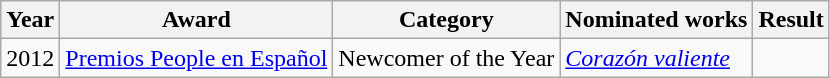<table class="wikitable">
<tr>
<th>Year</th>
<th>Award</th>
<th>Category</th>
<th>Nominated works</th>
<th>Result</th>
</tr>
<tr>
<td>2012</td>
<td><a href='#'>Premios People en Español</a></td>
<td>Newcomer of the Year</td>
<td><em><a href='#'>Corazón valiente</a></em></td>
<td></td>
</tr>
</table>
